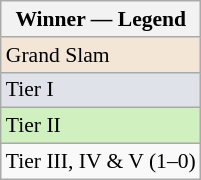<table class=wikitable style=font-size:90%>
<tr>
<th>Winner — Legend</th>
</tr>
<tr>
<td bgcolor=f3e6d7>Grand Slam</td>
</tr>
<tr>
<td bgcolor=dfe2e9>Tier I</td>
</tr>
<tr>
<td bgcolor=d0f0c0>Tier II</td>
</tr>
<tr>
<td>Tier III, IV & V (1–0)</td>
</tr>
</table>
